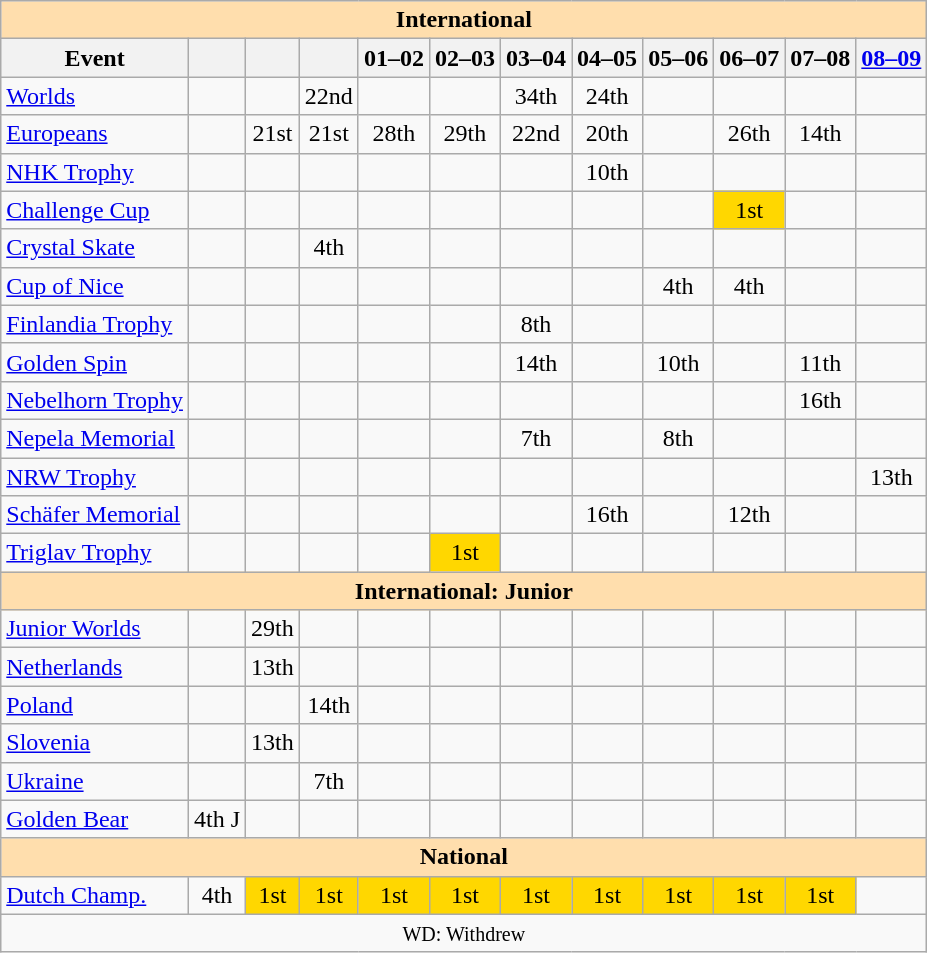<table class="wikitable" style="text-align:center">
<tr>
<th style="background-color: #ffdead; " colspan=12 align=center>International</th>
</tr>
<tr>
<th>Event</th>
<th></th>
<th></th>
<th></th>
<th>01–02</th>
<th>02–03</th>
<th>03–04</th>
<th>04–05</th>
<th>05–06</th>
<th>06–07</th>
<th>07–08</th>
<th><a href='#'>08–09</a></th>
</tr>
<tr>
<td align=left><a href='#'>Worlds</a></td>
<td></td>
<td></td>
<td>22nd</td>
<td></td>
<td></td>
<td>34th</td>
<td>24th</td>
<td></td>
<td></td>
<td></td>
<td></td>
</tr>
<tr>
<td align=left><a href='#'>Europeans</a></td>
<td></td>
<td>21st</td>
<td>21st</td>
<td>28th</td>
<td>29th</td>
<td>22nd</td>
<td>20th</td>
<td></td>
<td>26th</td>
<td>14th</td>
<td></td>
</tr>
<tr>
<td align=left> <a href='#'>NHK Trophy</a></td>
<td></td>
<td></td>
<td></td>
<td></td>
<td></td>
<td></td>
<td>10th</td>
<td></td>
<td></td>
<td></td>
<td></td>
</tr>
<tr>
<td align=left><a href='#'>Challenge Cup</a></td>
<td></td>
<td></td>
<td></td>
<td></td>
<td></td>
<td></td>
<td></td>
<td></td>
<td bgcolor=gold>1st</td>
<td></td>
<td></td>
</tr>
<tr>
<td align=left><a href='#'>Crystal Skate</a></td>
<td></td>
<td></td>
<td>4th</td>
<td></td>
<td></td>
<td></td>
<td></td>
<td></td>
<td></td>
<td></td>
<td></td>
</tr>
<tr>
<td align=left><a href='#'>Cup of Nice</a></td>
<td></td>
<td></td>
<td></td>
<td></td>
<td></td>
<td></td>
<td></td>
<td>4th</td>
<td>4th</td>
<td></td>
<td></td>
</tr>
<tr>
<td align=left><a href='#'>Finlandia Trophy</a></td>
<td></td>
<td></td>
<td></td>
<td></td>
<td></td>
<td>8th</td>
<td></td>
<td></td>
<td></td>
<td></td>
<td></td>
</tr>
<tr>
<td align=left><a href='#'>Golden Spin</a></td>
<td></td>
<td></td>
<td></td>
<td></td>
<td></td>
<td>14th</td>
<td></td>
<td>10th</td>
<td></td>
<td>11th</td>
<td></td>
</tr>
<tr>
<td align=left><a href='#'>Nebelhorn Trophy</a></td>
<td></td>
<td></td>
<td></td>
<td></td>
<td></td>
<td></td>
<td></td>
<td></td>
<td></td>
<td>16th</td>
<td></td>
</tr>
<tr>
<td align=left><a href='#'>Nepela Memorial</a></td>
<td></td>
<td></td>
<td></td>
<td></td>
<td></td>
<td>7th</td>
<td></td>
<td>8th</td>
<td></td>
<td></td>
<td></td>
</tr>
<tr>
<td align=left><a href='#'>NRW Trophy</a></td>
<td></td>
<td></td>
<td></td>
<td></td>
<td></td>
<td></td>
<td></td>
<td></td>
<td></td>
<td></td>
<td>13th</td>
</tr>
<tr>
<td align=left><a href='#'>Schäfer Memorial</a></td>
<td></td>
<td></td>
<td></td>
<td></td>
<td></td>
<td></td>
<td>16th</td>
<td></td>
<td>12th</td>
<td></td>
<td></td>
</tr>
<tr>
<td align=left><a href='#'>Triglav Trophy</a></td>
<td></td>
<td></td>
<td></td>
<td></td>
<td bgcolor=gold>1st</td>
<td></td>
<td></td>
<td></td>
<td></td>
<td></td>
<td></td>
</tr>
<tr>
<th style="background-color: #ffdead; " colspan=12 align=center>International: Junior</th>
</tr>
<tr>
<td align=left><a href='#'>Junior Worlds</a></td>
<td></td>
<td>29th</td>
<td></td>
<td></td>
<td></td>
<td></td>
<td></td>
<td></td>
<td></td>
<td></td>
<td></td>
</tr>
<tr>
<td align=left> <a href='#'>Netherlands</a></td>
<td></td>
<td>13th</td>
<td></td>
<td></td>
<td></td>
<td></td>
<td></td>
<td></td>
<td></td>
<td></td>
<td></td>
</tr>
<tr>
<td align=left> <a href='#'>Poland</a></td>
<td></td>
<td></td>
<td>14th</td>
<td></td>
<td></td>
<td></td>
<td></td>
<td></td>
<td></td>
<td></td>
<td></td>
</tr>
<tr>
<td align=left> <a href='#'>Slovenia</a></td>
<td></td>
<td>13th</td>
<td></td>
<td></td>
<td></td>
<td></td>
<td></td>
<td></td>
<td></td>
<td></td>
<td></td>
</tr>
<tr>
<td align=left> <a href='#'>Ukraine</a></td>
<td></td>
<td></td>
<td>7th</td>
<td></td>
<td></td>
<td></td>
<td></td>
<td></td>
<td></td>
<td></td>
<td></td>
</tr>
<tr>
<td align=left><a href='#'>Golden Bear</a></td>
<td>4th J</td>
<td></td>
<td></td>
<td></td>
<td></td>
<td></td>
<td></td>
<td></td>
<td></td>
<td></td>
<td></td>
</tr>
<tr>
<th style="background-color: #ffdead; " colspan=12 align=center>National</th>
</tr>
<tr>
<td align=left><a href='#'>Dutch Champ.</a></td>
<td>4th</td>
<td bgcolor=gold>1st</td>
<td bgcolor=gold>1st</td>
<td bgcolor=gold>1st</td>
<td bgcolor=gold>1st</td>
<td bgcolor=gold>1st</td>
<td bgcolor=gold>1st</td>
<td bgcolor=gold>1st</td>
<td bgcolor=gold>1st</td>
<td bgcolor=gold>1st</td>
<td></td>
</tr>
<tr>
<td colspan=12 align=center><small> WD: Withdrew </small></td>
</tr>
</table>
